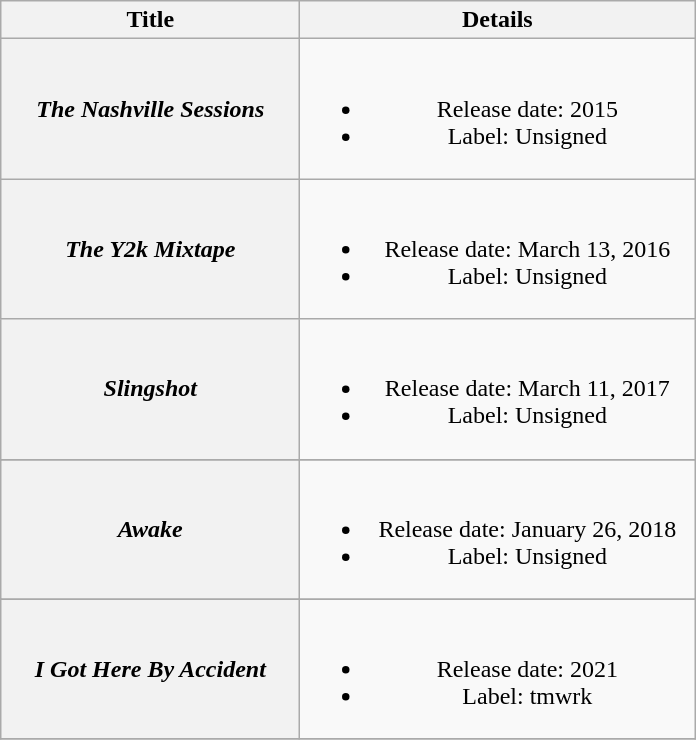<table class="wikitable plainrowheaders" style="text-align:center;">
<tr>
<th style="width:12em;">Title</th>
<th style="width:16em;">Details</th>
</tr>
<tr>
<th scope="row"><em>The Nashville Sessions</em></th>
<td><br><ul><li>Release date: 2015</li><li>Label: Unsigned</li></ul></td>
</tr>
<tr>
<th scope="row"><em>The Y2k Mixtape</em></th>
<td><br><ul><li>Release date: March 13, 2016</li><li>Label: Unsigned</li></ul></td>
</tr>
<tr>
<th scope="row"><em>Slingshot</em></th>
<td><br><ul><li>Release date: March 11, 2017</li><li>Label: Unsigned</li></ul></td>
</tr>
<tr>
</tr>
<tr>
<th scope="row"><em>Awake</em></th>
<td><br><ul><li>Release date: January 26, 2018</li><li>Label: Unsigned</li></ul></td>
</tr>
<tr>
</tr>
<tr>
<th scope="row"><em>I Got Here By Accident</em></th>
<td><br><ul><li>Release date: 2021</li><li>Label: tmwrk</li></ul></td>
</tr>
<tr>
</tr>
</table>
